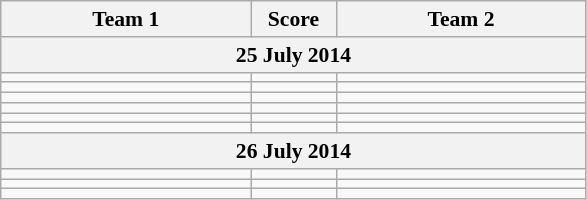<table class="wikitable" style="text-align: center; font-size:90% ">
<tr>
<th align="right" width="160">Team 1</th>
<th width="50">Score</th>
<th align="left" width="160">Team 2</th>
</tr>
<tr>
<th colspan=3>25 July 2014</th>
</tr>
<tr>
<td align=right></td>
<td align=center></td>
<td align=left><strong></strong></td>
</tr>
<tr>
<td align=right></td>
<td align=center></td>
<td align=left><strong></strong></td>
</tr>
<tr>
<td align=right><strong></strong></td>
<td align=center></td>
<td align=left></td>
</tr>
<tr>
<td align=right></td>
<td align=center></td>
<td align=left><strong></strong></td>
</tr>
<tr>
<td align=right><strong></strong></td>
<td align=center></td>
<td align=left></td>
</tr>
<tr>
<td align=right></td>
<td align=center></td>
<td align=left><strong></strong></td>
</tr>
<tr>
<th colspan=3>26 July 2014</th>
</tr>
<tr>
<td align=right></td>
<td align=center></td>
<td align=left><strong></strong></td>
</tr>
<tr>
<td align=right><strong></strong></td>
<td align=center></td>
<td align=left></td>
</tr>
<tr>
<td align=right><strong></strong></td>
<td align=center></td>
<td align=left></td>
</tr>
</table>
